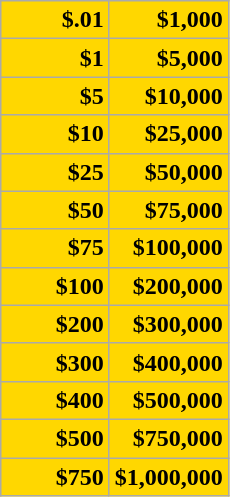<table class="wikitable" style="background: gold; text-align: right">
<tr>
<td width=65px><strong>$.01</strong></td>
<td width=65px><strong>$1,000</strong></td>
</tr>
<tr>
<td><strong>$1</strong></td>
<td><strong>$5,000</strong></td>
</tr>
<tr>
<td><strong>$5</strong></td>
<td><strong>$10,000</strong></td>
</tr>
<tr>
<td><strong>$10</strong></td>
<td><strong>$25,000</strong></td>
</tr>
<tr>
<td><strong>$25</strong></td>
<td><strong>$50,000</strong></td>
</tr>
<tr>
<td><strong>$50</strong></td>
<td><strong>$75,000</strong></td>
</tr>
<tr>
<td><strong>$75</strong></td>
<td><strong>$100,000</strong></td>
</tr>
<tr>
<td><strong>$100</strong></td>
<td><strong>$200,000</strong></td>
</tr>
<tr>
<td><strong>$200</strong></td>
<td><strong>$300,000</strong></td>
</tr>
<tr>
<td><strong>$300</strong></td>
<td><strong>$400,000</strong></td>
</tr>
<tr>
<td><strong>$400</strong></td>
<td><strong>$500,000</strong></td>
</tr>
<tr>
<td><strong>$500</strong></td>
<td><strong>$750,000</strong></td>
</tr>
<tr>
<td><strong>$750</strong></td>
<td><strong>$1,000,000</strong></td>
</tr>
</table>
